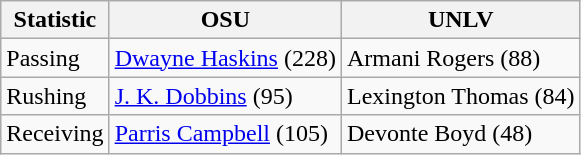<table class="wikitable">
<tr>
<th>Statistic</th>
<th>OSU</th>
<th>UNLV</th>
</tr>
<tr>
<td>Passing</td>
<td><a href='#'>Dwayne Haskins</a> (228)</td>
<td>Armani Rogers (88)</td>
</tr>
<tr>
<td>Rushing</td>
<td><a href='#'>J. K. Dobbins</a> (95)</td>
<td>Lexington Thomas (84)</td>
</tr>
<tr>
<td>Receiving</td>
<td><a href='#'>Parris Campbell</a> (105)</td>
<td>Devonte Boyd (48)</td>
</tr>
</table>
